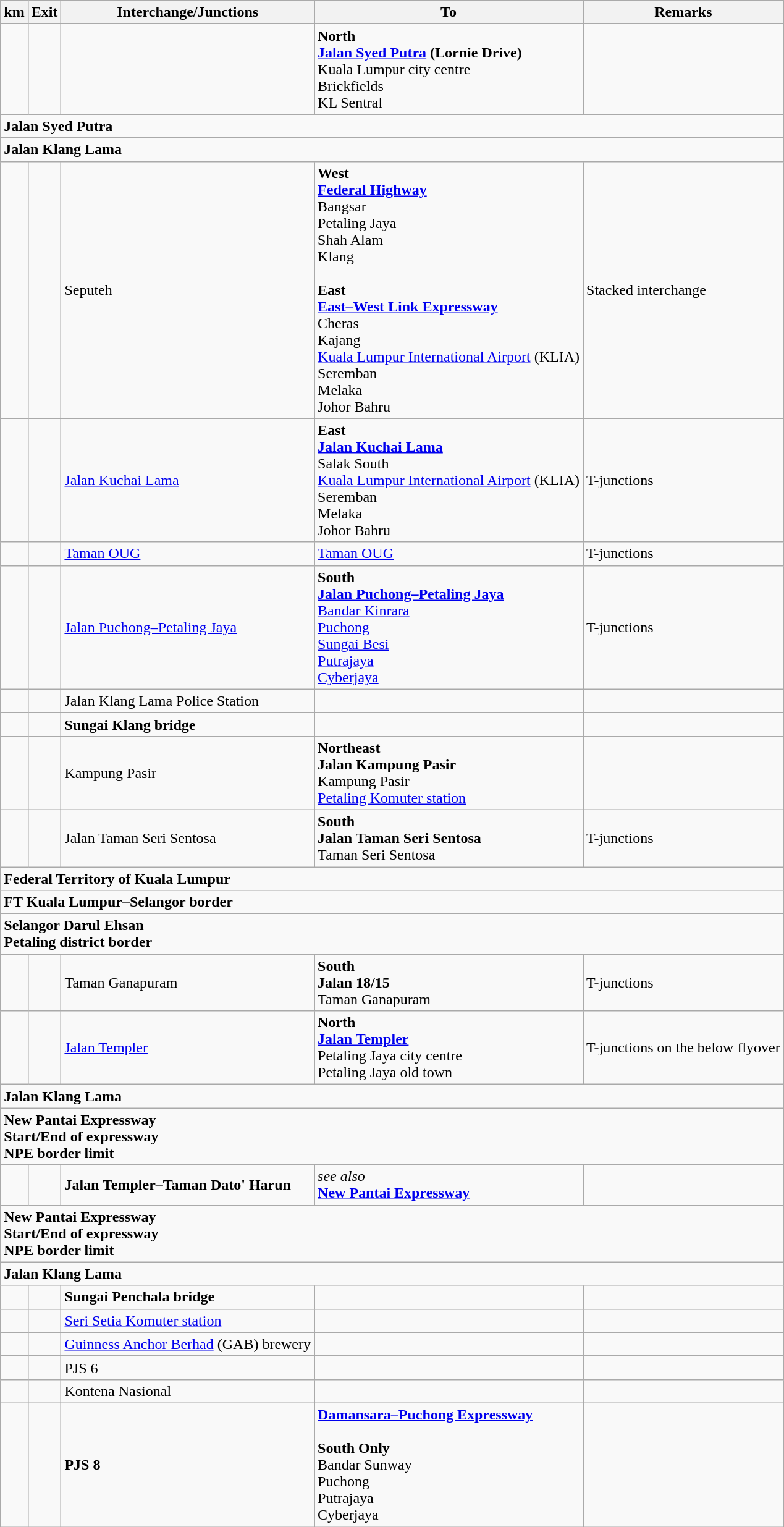<table class="wikitable">
<tr>
<th>km</th>
<th>Exit</th>
<th>Interchange/Junctions</th>
<th>To</th>
<th>Remarks</th>
</tr>
<tr>
<td></td>
<td></td>
<td></td>
<td><strong>North</strong><br> <strong><a href='#'>Jalan Syed Putra</a> (Lornie Drive)</strong><br>Kuala Lumpur city centre<br>Brickfields<br>KL Sentral</td>
<td></td>
</tr>
<tr>
<td style="width:600px" colspan="6" style="text-align:center; background:blue;"><strong><span> Jalan Syed Putra</span></strong></td>
</tr>
<tr>
<td style="width:600px" colspan="6" style="text-align:center; background:blue;"><strong><span> Jalan Klang Lama</span></strong></td>
</tr>
<tr>
<td></td>
<td></td>
<td>Seputeh</td>
<td><strong>West</strong><br> <strong><a href='#'>Federal Highway</a></strong><br>Bangsar<br>Petaling Jaya<br>Shah Alam<br>Klang<br><br><strong>East</strong><br> <strong><a href='#'>East–West Link Expressway</a></strong><br> Cheras<br> Kajang<br>  <a href='#'>Kuala Lumpur International Airport</a> (KLIA) <br>  Seremban<br>  Melaka<br>  Johor Bahru</td>
<td>Stacked interchange</td>
</tr>
<tr>
<td></td>
<td></td>
<td><a href='#'>Jalan Kuchai Lama</a></td>
<td><strong>East</strong><br><strong><a href='#'>Jalan Kuchai Lama</a></strong><br>Salak South<br>  <a href='#'>Kuala Lumpur International Airport</a> (KLIA) <br>  Seremban<br>  Melaka<br>  Johor Bahru</td>
<td>T-junctions</td>
</tr>
<tr>
<td></td>
<td></td>
<td><a href='#'>Taman OUG</a></td>
<td><a href='#'>Taman OUG</a></td>
<td>T-junctions</td>
</tr>
<tr>
<td></td>
<td></td>
<td><a href='#'>Jalan Puchong–Petaling Jaya</a></td>
<td><strong>South</strong><br> <strong><a href='#'>Jalan Puchong–Petaling Jaya</a></strong><br><a href='#'>Bandar Kinrara</a><br><a href='#'>Puchong</a><br> <a href='#'>Sungai Besi</a><br> <a href='#'>Putrajaya</a><br> <a href='#'>Cyberjaya</a></td>
<td>T-junctions</td>
</tr>
<tr>
<td></td>
<td></td>
<td>Jalan Klang Lama Police Station</td>
<td></td>
<td></td>
</tr>
<tr>
<td></td>
<td></td>
<td><strong>Sungai Klang bridge</strong></td>
<td></td>
<td></td>
</tr>
<tr>
<td></td>
<td></td>
<td>Kampung Pasir</td>
<td><strong>Northeast</strong><br><strong>Jalan Kampung Pasir</strong><br>Kampung Pasir<br> <a href='#'>Petaling Komuter station</a></td>
<td></td>
</tr>
<tr>
<td></td>
<td></td>
<td>Jalan Taman Seri Sentosa</td>
<td><strong>South</strong><br><strong>Jalan Taman Seri Sentosa</strong><br>Taman Seri Sentosa</td>
<td>T-junctions</td>
</tr>
<tr>
<td style="width:600px" colspan="6" style="text-align:center; background:blue;"><strong><span>Federal Territory of Kuala Lumpur</span></strong></td>
</tr>
<tr>
<td style="width:600px" colspan="6" style="text-align:center; background:yellow;"><strong><span>FT Kuala Lumpur–Selangor border</span></strong></td>
</tr>
<tr>
<td style="width:600px" colspan="6" style="text-align:center; background:blue;"><strong><span>Selangor Darul Ehsan<br>Petaling district border</span></strong></td>
</tr>
<tr>
<td></td>
<td></td>
<td>Taman Ganapuram</td>
<td><strong>South</strong><br><strong>Jalan 18/15</strong><br>Taman Ganapuram</td>
<td>T-junctions</td>
</tr>
<tr>
<td></td>
<td></td>
<td><a href='#'>Jalan Templer</a></td>
<td><strong>North</strong><br><strong><a href='#'>Jalan Templer</a></strong><br>Petaling Jaya city centre<br>Petaling Jaya old town</td>
<td>T-junctions on the below flyover</td>
</tr>
<tr>
<td style="width:600px" colspan="6" style="text-align:center; background:blue;"><strong><span> Jalan Klang Lama</span></strong></td>
</tr>
<tr>
<td style="width:600px" colspan="6" style="text-align:center; background:green;"><strong><span> New Pantai Expressway<br>Start/End of expressway<br>NPE border limit</span></strong></td>
</tr>
<tr>
<td></td>
<td></td>
<td><strong>Jalan Templer–Taman Dato' Harun</strong></td>
<td><em>see also</em><br> <strong><a href='#'>New Pantai Expressway</a></strong></td>
<td></td>
</tr>
<tr>
<td style="width:600px" colspan="6" style="text-align:center; background:green;"><strong><span> New Pantai Expressway<br>Start/End of expressway<br>NPE border limit</span></strong></td>
</tr>
<tr>
<td style="width:600px" colspan="6" style="text-align:center; background:blue;"><strong><span> Jalan Klang Lama</span></strong></td>
</tr>
<tr>
<td></td>
<td></td>
<td><strong>Sungai Penchala bridge</strong></td>
<td></td>
<td></td>
</tr>
<tr>
<td></td>
<td></td>
<td> <a href='#'>Seri Setia Komuter station</a></td>
<td></td>
<td></td>
</tr>
<tr>
<td></td>
<td></td>
<td><a href='#'>Guinness Anchor Berhad</a> (GAB) brewery</td>
<td></td>
<td></td>
</tr>
<tr>
<td></td>
<td></td>
<td>PJS 6</td>
<td></td>
<td></td>
</tr>
<tr>
<td></td>
<td></td>
<td>Kontena Nasional</td>
<td></td>
<td></td>
</tr>
<tr>
<td></td>
<td></td>
<td><strong>PJS 8</strong></td>
<td> <strong><a href='#'>Damansara–Puchong Expressway</a></strong><br><br><strong>South Only</strong><br>Bandar Sunway<br>Puchong<br>Putrajaya<br>Cyberjaya</td>
<td></td>
</tr>
</table>
